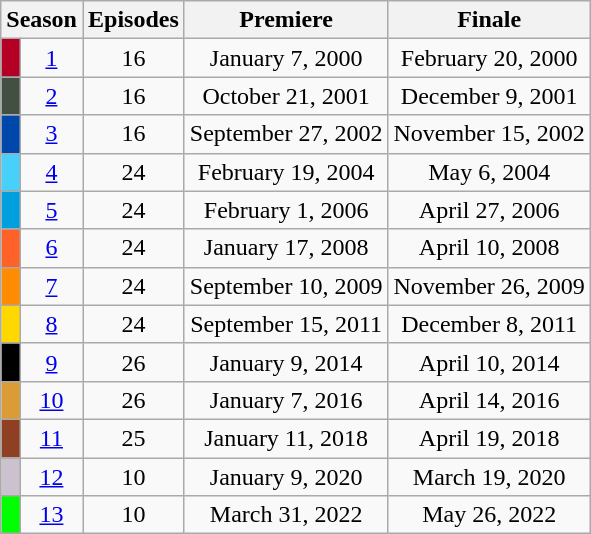<table class="wikitable">
<tr>
<th colspan="2">Season</th>
<th>Episodes</th>
<th>Premiere</th>
<th>Finale</th>
</tr>
<tr>
<td style="background:#B30024;"></td>
<td align="center"><a href='#'>1</a></td>
<td align="center">16</td>
<td align="center">January 7, 2000</td>
<td align="center">February 20, 2000</td>
</tr>
<tr>
<td style="background: #444F44; color:white;"></td>
<td align="center"><a href='#'>2</a></td>
<td align="center">16</td>
<td align="center">October 21, 2001</td>
<td align="center">December 9, 2001</td>
</tr>
<tr>
<td style="background-color: #0047AB;"></td>
<td align="center"><a href='#'>3</a></td>
<td align="center">16</td>
<td align="center">September 27, 2002</td>
<td align="center">November 15, 2002</td>
</tr>
<tr>
<td style="background:#46D0FA; color:#000000;"></td>
<td align="center"><a href='#'>4</a></td>
<td align="center">24</td>
<td align="center">February 19, 2004</td>
<td align="center">May 6, 2004</td>
</tr>
<tr>
<td style="background:#009FDE;"></td>
<td align="center"><a href='#'>5</a></td>
<td align="center">24</td>
<td align="center">February 1, 2006</td>
<td align="center">April 27, 2006</td>
</tr>
<tr>
<td style="color:white; background-color: #FF6229"></td>
<td align="center"><a href='#'>6</a></td>
<td align="center">24</td>
<td align="center">January 17, 2008</td>
<td align="center">April 10, 2008</td>
</tr>
<tr>
<td style="color: #FFFFFF; background-color: #FF8C00"></td>
<td align="center"><a href='#'>7</a></td>
<td align="center">24</td>
<td align="center">September 10, 2009</td>
<td align="center">November 26, 2009</td>
</tr>
<tr>
<td style="background-color: #FFD800; color: #100; text-align: center; top"></td>
<td align="center"><a href='#'>8</a></td>
<td align="center">24</td>
<td align="center">September 15, 2011</td>
<td align="center">December 8, 2011</td>
</tr>
<tr>
<td style="background-color: #000000"></td>
<td align="center"><a href='#'>9</a></td>
<td align="center">26</td>
<td align="center">January 9, 2014</td>
<td align="center">April 10, 2014</td>
</tr>
<tr>
<td style="background:#DC9C35;"></td>
<td align="center"><a href='#'>10</a></td>
<td align="center">26</td>
<td align="center">January 7, 2016</td>
<td align="center">April 14, 2016</td>
</tr>
<tr>
<td style="background:#8F3F22;"></td>
<td align="center"><a href='#'>11</a></td>
<td align="center">25</td>
<td align="center">January 11, 2018</td>
<td align="center">April 19, 2018</td>
</tr>
<tr>
<td style="background:#CCC2CF;"></td>
<td align="center"><a href='#'>12</a></td>
<td align="center">10</td>
<td align="center">January 9, 2020</td>
<td align="center">March 19, 2020</td>
</tr>
<tr>
<td style="background:#00FF00;"></td>
<td align="center"><a href='#'>13</a></td>
<td align="center">10</td>
<td align="center">March 31, 2022</td>
<td align="center">May 26, 2022</td>
</tr>
</table>
